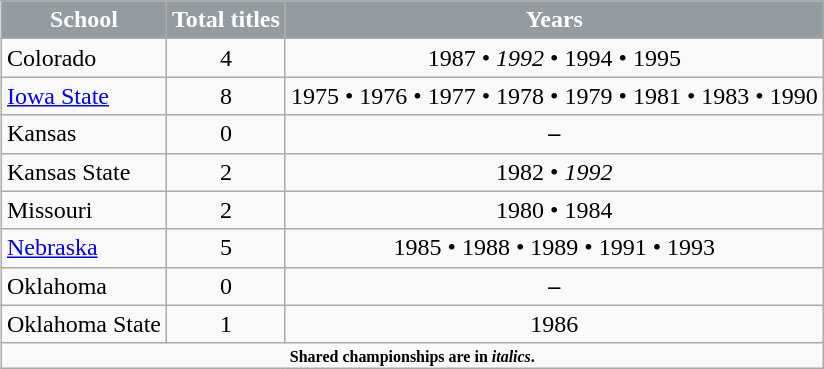<table class="wikitable" align="right" width="auto">
<tr>
</tr>
<tr>
<th style="background:#949CA1;color:white;">School</th>
<th style="background:#949CA1;color:white;">Total titles</th>
<th style="background:#949CA1;color:white;">Years</th>
</tr>
<tr>
<td>Colorado</td>
<td align="center">4</td>
<td align="center">1987 • <em>1992</em> • 1994 • 1995</td>
</tr>
<tr>
<td><a href='#'>Iowa State</a></td>
<td align="center">8</td>
<td align="center">1975 • 1976 • 1977 • 1978 • 1979 • 1981 • 1983 • 1990</td>
</tr>
<tr>
<td>Kansas</td>
<td align="center">0</td>
<td align="center"><strong>–</strong></td>
</tr>
<tr>
<td>Kansas State</td>
<td align="center">2</td>
<td align="center">1982 • <em>1992</em></td>
</tr>
<tr>
<td>Missouri</td>
<td align="center">2</td>
<td align="center">1980 • 1984</td>
</tr>
<tr>
<td><a href='#'>Nebraska</a></td>
<td align="center">5</td>
<td align="center">1985 • 1988 • 1989 • 1991 • 1993</td>
</tr>
<tr>
<td>Oklahoma</td>
<td align="center">0</td>
<td align="center"><strong>–</strong></td>
</tr>
<tr>
<td>Oklahoma State</td>
<td align="center">1</td>
<td align="center">1986</td>
</tr>
<tr>
<td colspan="3"  style="font-size:8pt; text-align:center;"><strong>Shared championships are in <em>italics</em>.</strong></td>
</tr>
</table>
